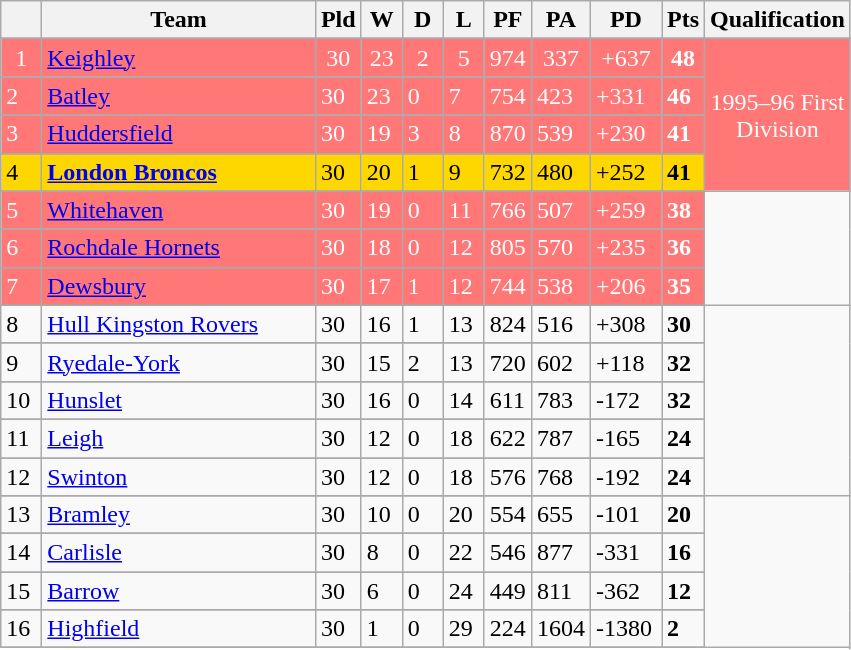<table class="wikitable" style="text-align:center;">
<tr>
<th width=20 abbr="Position"></th>
<th width=175>Team</th>
<th width=20 abbr="Played">Pld</th>
<th width=20 abbr="Won">W</th>
<th width=20 abbr="Drawn">D</th>
<th width=20 abbr="Lost">L</th>
<th width=20 abbr="Points for">PF</th>
<th width=20 abbr="Points against">PA</th>
<th width=40 abbr="Points difference">PD</th>
<th width=20 abbr="Points">Pts</th>
<th width=20 abbr="Points">Qualification</th>
</tr>
<tr>
</tr>
<tr |- align=center style="background:#ff7777;color:white">
<td>1</td>
<td style="text-align:left;"><a href='#'>Keighley</a></td>
<td>30</td>
<td>23</td>
<td>2</td>
<td>5</td>
<td>974</td>
<td>337</td>
<td>+637</td>
<td><strong>48</strong></td>
<td rowspan=7>1995–96 First Division</td>
</tr>
<tr>
</tr>
<tr align=left style="background:#ff7777;color:white">
<td>2</td>
<td style="text-align:left;"><a href='#'>Batley</a></td>
<td>30</td>
<td>23</td>
<td>0</td>
<td>7</td>
<td>754</td>
<td>423</td>
<td>+331</td>
<td><strong>46</strong></td>
</tr>
<tr>
</tr>
<tr align=left style="background:#ff7777;color:white">
<td>3</td>
<td style="text-align:left;"><a href='#'>Huddersfield</a></td>
<td>30</td>
<td>19</td>
<td>3</td>
<td>8</td>
<td>870</td>
<td>539</td>
<td>+230</td>
<td><strong>41</strong></td>
</tr>
<tr>
</tr>
<tr align=left style="background:#FFD700;">
<td>4</td>
<td style="text-align:left;"><strong><a href='#'>London Broncos</a></strong></td>
<td>30</td>
<td>20</td>
<td>1</td>
<td>9</td>
<td>732</td>
<td>480</td>
<td>+252</td>
<td><strong>41</strong></td>
</tr>
<tr>
</tr>
<tr align=left style="background:#ff7777;color:white">
<td>5</td>
<td style="text-align:left;"><a href='#'>Whitehaven</a></td>
<td>30</td>
<td>19</td>
<td>0</td>
<td>11</td>
<td>766</td>
<td>507</td>
<td>+259</td>
<td><strong>38</strong></td>
</tr>
<tr>
</tr>
<tr align=left style="background:#ff7777;color:white">
<td>6</td>
<td style="text-align:left;"><a href='#'>Rochdale Hornets</a></td>
<td>30</td>
<td>18</td>
<td>0</td>
<td>12</td>
<td>805</td>
<td>570</td>
<td>+235</td>
<td><strong>36</strong></td>
</tr>
<tr>
</tr>
<tr align=left style="background:#ff7777;color:white">
<td>7</td>
<td style="text-align:left;"><a href='#'>Dewsbury</a></td>
<td>30</td>
<td>17</td>
<td>1</td>
<td>12</td>
<td>744</td>
<td>538</td>
<td>+206</td>
<td><strong>35</strong></td>
</tr>
<tr>
</tr>
<tr align=left>
<td>8</td>
<td style="text-align:left;"><a href='#'>Hull Kingston Rovers</a></td>
<td>30</td>
<td>16</td>
<td>1</td>
<td>13</td>
<td>824</td>
<td>516</td>
<td>+308</td>
<td><strong>30</strong></td>
<td rowspan=9></td>
</tr>
<tr>
</tr>
<tr align=left>
<td>9</td>
<td style="text-align:left;"><a href='#'>Ryedale-York</a></td>
<td>30</td>
<td>15</td>
<td>2</td>
<td>13</td>
<td>720</td>
<td>602</td>
<td>+118</td>
<td><strong>32</strong></td>
</tr>
<tr>
</tr>
<tr align=left>
<td>10</td>
<td style="text-align:left;"><a href='#'>Hunslet</a></td>
<td>30</td>
<td>16</td>
<td>0</td>
<td>14</td>
<td>611</td>
<td>783</td>
<td>-172</td>
<td><strong>32</strong></td>
</tr>
<tr>
</tr>
<tr align=left>
<td>11</td>
<td style="text-align:left;"><a href='#'>Leigh</a></td>
<td>30</td>
<td>12</td>
<td>0</td>
<td>18</td>
<td>622</td>
<td>787</td>
<td>-165</td>
<td><strong>24</strong></td>
</tr>
<tr>
</tr>
<tr align=left>
<td>12</td>
<td style="text-align:left;"><a href='#'>Swinton</a></td>
<td>30</td>
<td>12</td>
<td>0</td>
<td>18</td>
<td>576</td>
<td>768</td>
<td>-192</td>
<td><strong>24</strong></td>
</tr>
<tr>
</tr>
<tr align=left>
<td>13</td>
<td style="text-align:left;"><a href='#'>Bramley</a></td>
<td>30</td>
<td>10</td>
<td>0</td>
<td>20</td>
<td>554</td>
<td>655</td>
<td>-101</td>
<td><strong>20</strong></td>
</tr>
<tr>
</tr>
<tr align=left>
<td>14</td>
<td style="text-align:left;"><a href='#'>Carlisle</a></td>
<td>30</td>
<td>8</td>
<td>0</td>
<td>22</td>
<td>546</td>
<td>877</td>
<td>-331</td>
<td><strong>16</strong></td>
</tr>
<tr>
</tr>
<tr align=left>
<td>15</td>
<td style="text-align:left;"><a href='#'>Barrow</a></td>
<td>30</td>
<td>6</td>
<td>0</td>
<td>24</td>
<td>449</td>
<td>811</td>
<td>-362</td>
<td><strong>12</strong></td>
</tr>
<tr>
</tr>
<tr align=left>
<td>16</td>
<td style="text-align:left;"><a href='#'>Highfield</a></td>
<td>30</td>
<td>1</td>
<td>0</td>
<td>29</td>
<td>224</td>
<td>1604</td>
<td>-1380</td>
<td><strong>2</strong></td>
</tr>
<tr>
</tr>
</table>
